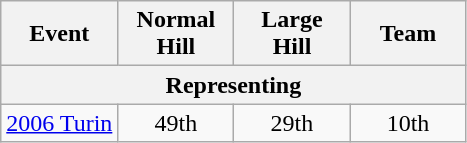<table class="wikitable" style="text-align: center;">
<tr ">
<th>Event</th>
<th style="width:70px;">Normal Hill</th>
<th style="width:70px;">Large Hill</th>
<th style="width:70px;">Team</th>
</tr>
<tr>
<th colspan=7>Representing </th>
</tr>
<tr>
<td align=left> <a href='#'>2006 Turin</a></td>
<td>49th</td>
<td>29th</td>
<td>10th</td>
</tr>
</table>
